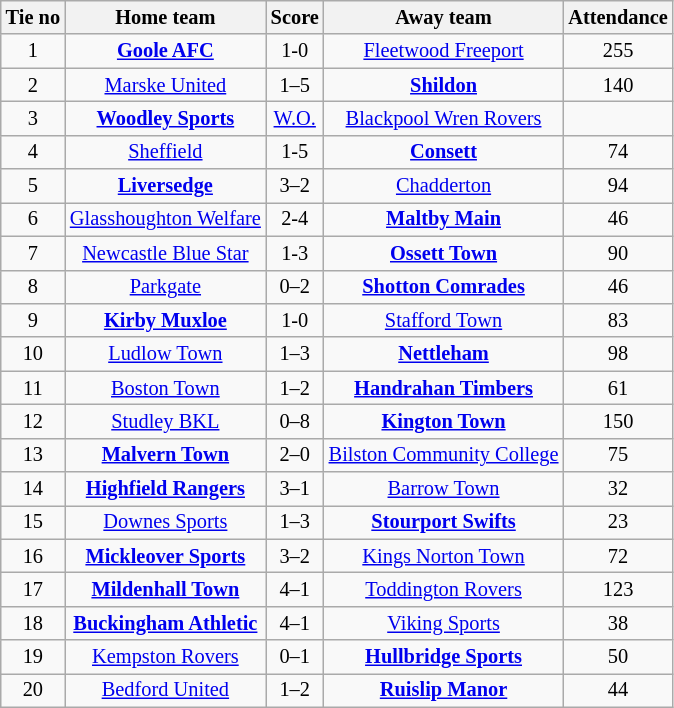<table class="wikitable" style="text-align: center; font-size:85%">
<tr>
<th>Tie no</th>
<th>Home team</th>
<th>Score</th>
<th>Away team</th>
<th>Attendance</th>
</tr>
<tr>
<td>1</td>
<td><strong><a href='#'>Goole AFC</a></strong></td>
<td>1-0</td>
<td><a href='#'>Fleetwood Freeport</a></td>
<td>255</td>
</tr>
<tr>
<td>2</td>
<td><a href='#'>Marske United</a></td>
<td>1–5</td>
<td><strong><a href='#'>Shildon</a></strong></td>
<td>140</td>
</tr>
<tr>
<td>3</td>
<td><strong><a href='#'>Woodley Sports</a></strong></td>
<td><a href='#'>W.O.</a></td>
<td><a href='#'>Blackpool Wren Rovers</a></td>
</tr>
<tr>
<td>4</td>
<td><a href='#'>Sheffield</a></td>
<td>1-5</td>
<td><strong><a href='#'>Consett</a></strong></td>
<td>74</td>
</tr>
<tr>
<td>5</td>
<td><strong><a href='#'>Liversedge</a></strong></td>
<td>3–2</td>
<td><a href='#'>Chadderton</a></td>
<td>94</td>
</tr>
<tr>
<td>6</td>
<td><a href='#'>Glasshoughton Welfare</a></td>
<td>2-4</td>
<td><strong><a href='#'>Maltby Main</a></strong></td>
<td>46</td>
</tr>
<tr>
<td>7</td>
<td><a href='#'>Newcastle Blue Star</a></td>
<td>1-3</td>
<td><strong><a href='#'>Ossett Town</a></strong></td>
<td>90</td>
</tr>
<tr>
<td>8</td>
<td><a href='#'>Parkgate</a></td>
<td>0–2</td>
<td><strong><a href='#'>Shotton Comrades</a></strong></td>
<td>46</td>
</tr>
<tr>
<td>9</td>
<td><strong><a href='#'>Kirby Muxloe</a></strong></td>
<td>1-0</td>
<td><a href='#'>Stafford Town</a></td>
<td>83</td>
</tr>
<tr>
<td>10</td>
<td><a href='#'>Ludlow Town</a></td>
<td>1–3</td>
<td><strong><a href='#'>Nettleham</a></strong></td>
<td>98</td>
</tr>
<tr>
<td>11</td>
<td><a href='#'>Boston Town</a></td>
<td>1–2</td>
<td><strong><a href='#'>Handrahan Timbers</a></strong></td>
<td>61</td>
</tr>
<tr>
<td>12</td>
<td><a href='#'>Studley BKL</a></td>
<td>0–8</td>
<td><strong><a href='#'>Kington Town</a></strong></td>
<td>150</td>
</tr>
<tr>
<td>13</td>
<td><strong><a href='#'>Malvern Town</a></strong></td>
<td>2–0</td>
<td><a href='#'>Bilston Community College</a></td>
<td>75</td>
</tr>
<tr>
<td>14</td>
<td><strong><a href='#'>Highfield Rangers</a></strong></td>
<td>3–1</td>
<td><a href='#'>Barrow Town</a></td>
<td>32</td>
</tr>
<tr>
<td>15</td>
<td><a href='#'>Downes Sports</a></td>
<td>1–3</td>
<td><strong><a href='#'>Stourport Swifts</a></strong></td>
<td>23</td>
</tr>
<tr>
<td>16</td>
<td><strong><a href='#'>Mickleover Sports</a></strong></td>
<td>3–2</td>
<td><a href='#'>Kings Norton Town</a></td>
<td>72</td>
</tr>
<tr>
<td>17</td>
<td><strong><a href='#'>Mildenhall Town</a></strong></td>
<td>4–1</td>
<td><a href='#'>Toddington Rovers</a></td>
<td>123</td>
</tr>
<tr>
<td>18</td>
<td><strong><a href='#'>Buckingham Athletic</a></strong></td>
<td>4–1</td>
<td><a href='#'>Viking Sports</a></td>
<td>38</td>
</tr>
<tr>
<td>19</td>
<td><a href='#'>Kempston Rovers</a></td>
<td>0–1</td>
<td><strong><a href='#'>Hullbridge Sports</a></strong></td>
<td>50</td>
</tr>
<tr>
<td>20</td>
<td><a href='#'>Bedford United</a></td>
<td>1–2</td>
<td><strong><a href='#'>Ruislip Manor</a></strong></td>
<td>44</td>
</tr>
</table>
